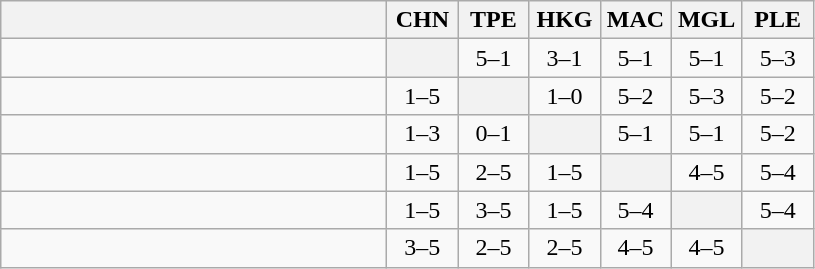<table class="wikitable" style="text-align:center">
<tr>
<th width="250"> </th>
<th width="40">CHN</th>
<th width="40">TPE</th>
<th width="40">HKG</th>
<th width="40">MAC</th>
<th width="40">MGL</th>
<th width="40">PLE</th>
</tr>
<tr>
<td align=left></td>
<th></th>
<td>5–1</td>
<td>3–1</td>
<td>5–1</td>
<td>5–1</td>
<td>5–3</td>
</tr>
<tr>
<td align=left></td>
<td>1–5</td>
<th></th>
<td>1–0</td>
<td>5–2</td>
<td>5–3</td>
<td>5–2</td>
</tr>
<tr>
<td align=left></td>
<td>1–3</td>
<td>0–1</td>
<th></th>
<td>5–1</td>
<td>5–1</td>
<td>5–2</td>
</tr>
<tr>
<td align=left></td>
<td>1–5</td>
<td>2–5</td>
<td>1–5</td>
<th></th>
<td>4–5</td>
<td>5–4</td>
</tr>
<tr>
<td align=left></td>
<td>1–5</td>
<td>3–5</td>
<td>1–5</td>
<td>5–4</td>
<th></th>
<td>5–4</td>
</tr>
<tr>
<td align=left></td>
<td>3–5</td>
<td>2–5</td>
<td>2–5</td>
<td>4–5</td>
<td>4–5</td>
<th></th>
</tr>
</table>
